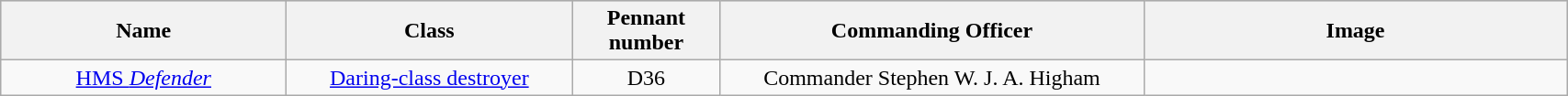<table class="wikitable" style="text-align:center">
<tr style="background:#cccccc">
<th scope="col" style="width: 200px;">Name</th>
<th scope="col" style="width: 200px;">Class</th>
<th scope="col" style="width: 100px;">Pennant number</th>
<th scope="col" style="width: 300px;">Commanding Officer</th>
<th scope="col" style="width: 300px;">Image</th>
</tr>
<tr>
<td><a href='#'>HMS <em>Defender</em></a></td>
<td><a href='#'>Daring-class destroyer</a></td>
<td>D36</td>
<td>Commander Stephen W. J. A. Higham</td>
<td></td>
</tr>
</table>
